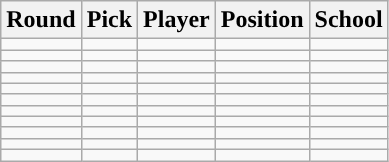<table class="wikitable" style="text-align:center">
<tr>
<th scope="col">Round</th>
<th scope="col">Pick</th>
<th scope="col">Player</th>
<th scope="col">Position</th>
<th scope="col">School</th>
</tr>
<tr>
<td></td>
<td></td>
<td></td>
<td></td>
<td></td>
</tr>
<tr>
<td></td>
<td></td>
<td></td>
<td></td>
<td></td>
</tr>
<tr>
<td></td>
<td></td>
<td></td>
<td></td>
<td></td>
</tr>
<tr>
<td></td>
<td></td>
<td></td>
<td></td>
<td></td>
</tr>
<tr>
<td></td>
<td></td>
<td></td>
<td></td>
<td></td>
</tr>
<tr>
<td></td>
<td></td>
<td></td>
<td></td>
<td></td>
</tr>
<tr>
<td></td>
<td></td>
<td></td>
<td></td>
<td></td>
</tr>
<tr>
<td></td>
<td></td>
<td></td>
<td></td>
<td></td>
</tr>
<tr>
<td></td>
<td></td>
<td></td>
<td></td>
<td></td>
</tr>
<tr>
<td></td>
<td></td>
<td></td>
<td></td>
<td></td>
</tr>
<tr>
<td></td>
<td></td>
<td></td>
<td></td>
<td></td>
</tr>
</table>
